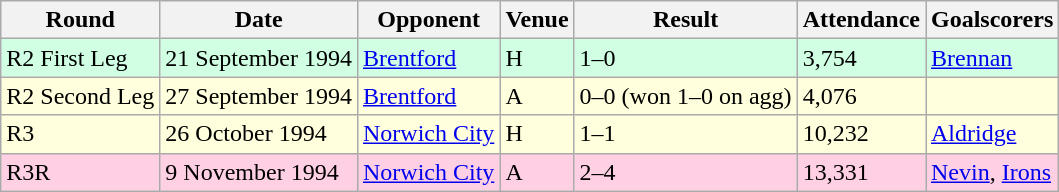<table class="wikitable">
<tr>
<th>Round</th>
<th>Date</th>
<th>Opponent</th>
<th>Venue</th>
<th>Result</th>
<th>Attendance</th>
<th>Goalscorers</th>
</tr>
<tr style="background:#d0ffe3;">
<td>R2 First Leg</td>
<td>21 September 1994</td>
<td><a href='#'>Brentford</a></td>
<td>H</td>
<td>1–0</td>
<td>3,754</td>
<td><a href='#'>Brennan</a></td>
</tr>
<tr style="background:#ffd;">
<td>R2 Second Leg</td>
<td>27 September 1994</td>
<td><a href='#'>Brentford</a></td>
<td>A</td>
<td>0–0 (won 1–0 on agg)</td>
<td>4,076</td>
<td></td>
</tr>
<tr style="background:#ffd;">
<td>R3</td>
<td>26 October 1994</td>
<td><a href='#'>Norwich City</a></td>
<td>H</td>
<td>1–1</td>
<td>10,232</td>
<td><a href='#'>Aldridge</a></td>
</tr>
<tr style="background:#ffd0e3;">
<td>R3R</td>
<td>9 November 1994</td>
<td><a href='#'>Norwich City</a></td>
<td>A</td>
<td>2–4</td>
<td>13,331</td>
<td><a href='#'>Nevin</a>, <a href='#'>Irons</a></td>
</tr>
</table>
